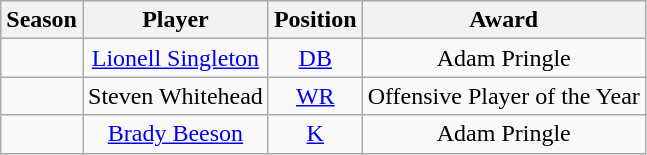<table class="wikitable" style="text-align:center">
<tr bgcolor="#efefef">
<th>Season</th>
<th>Player</th>
<th>Position</th>
<th>Award</th>
</tr>
<tr>
<td></td>
<td><a href='#'>Lionell Singleton</a></td>
<td><a href='#'>DB</a></td>
<td>Adam Pringle</td>
</tr>
<tr>
<td></td>
<td>Steven Whitehead</td>
<td><a href='#'>WR</a></td>
<td>Offensive Player of the Year</td>
</tr>
<tr>
<td></td>
<td><a href='#'>Brady Beeson</a></td>
<td><a href='#'>K</a></td>
<td>Adam Pringle</td>
</tr>
</table>
